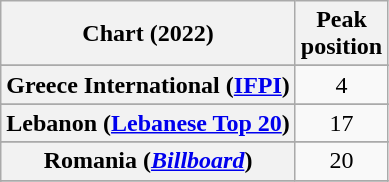<table class="wikitable sortable plainrowheaders" style="text-align:center">
<tr>
<th scope="col">Chart (2022)</th>
<th scope="col">Peak<br>position</th>
</tr>
<tr>
</tr>
<tr>
</tr>
<tr>
</tr>
<tr>
</tr>
<tr>
</tr>
<tr>
<th scope="row">Greece International (<a href='#'>IFPI</a>)</th>
<td>4</td>
</tr>
<tr>
</tr>
<tr>
<th scope="row">Lebanon (<a href='#'>Lebanese Top 20</a>)</th>
<td>17</td>
</tr>
<tr>
</tr>
<tr>
</tr>
<tr>
</tr>
<tr>
<th scope="row">Romania (<em><a href='#'>Billboard</a></em>)</th>
<td>20</td>
</tr>
<tr>
</tr>
<tr>
</tr>
<tr>
</tr>
<tr>
</tr>
</table>
